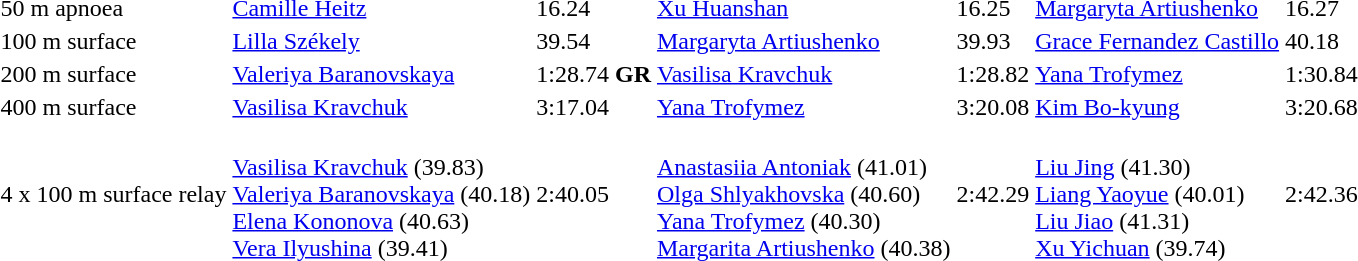<table>
<tr>
<td>50 m apnoea<br></td>
<td> <a href='#'>Camille Heitz</a></td>
<td>16.24</td>
<td> <a href='#'>Xu Huanshan</a></td>
<td>16.25</td>
<td> <a href='#'>Margaryta Artiushenko</a></td>
<td>16.27</td>
</tr>
<tr>
<td>100 m surface<br></td>
<td> <a href='#'>Lilla Székely</a></td>
<td>39.54</td>
<td> <a href='#'>Margaryta Artiushenko</a></td>
<td>39.93</td>
<td> <a href='#'>Grace Fernandez Castillo</a></td>
<td>40.18</td>
</tr>
<tr>
<td>200 m surface<br></td>
<td> <a href='#'>Valeriya Baranovskaya</a></td>
<td>1:28.74 <strong>GR</strong></td>
<td> <a href='#'>Vasilisa Kravchuk</a></td>
<td>1:28.82</td>
<td> <a href='#'>Yana Trofymez</a></td>
<td>1:30.84</td>
</tr>
<tr>
<td>400 m surface<br></td>
<td> <a href='#'>Vasilisa Kravchuk</a></td>
<td>3:17.04</td>
<td> <a href='#'>Yana Trofymez</a></td>
<td>3:20.08</td>
<td> <a href='#'>Kim Bo-kyung</a></td>
<td>3:20.68</td>
</tr>
<tr>
<td>4 x 100 m surface relay<br></td>
<td><br><a href='#'>Vasilisa Kravchuk</a> (39.83)<br><a href='#'>Valeriya Baranovskaya</a> (40.18)<br><a href='#'>Elena Kononova</a> (40.63)<br><a href='#'>Vera Ilyushina</a> (39.41)</td>
<td>2:40.05</td>
<td><br><a href='#'>Anastasiia Antoniak</a> (41.01)<br><a href='#'>Olga Shlyakhovska</a> (40.60)<br><a href='#'>Yana Trofymez</a> (40.30)<br><a href='#'>Margarita Artiushenko</a> (40.38)</td>
<td>2:42.29</td>
<td><br><a href='#'>Liu Jing</a> (41.30)<br><a href='#'>Liang Yaoyue</a> (40.01)<br><a href='#'>Liu Jiao</a> (41.31)<br><a href='#'>Xu Yichuan</a> (39.74)</td>
<td>2:42.36</td>
</tr>
</table>
